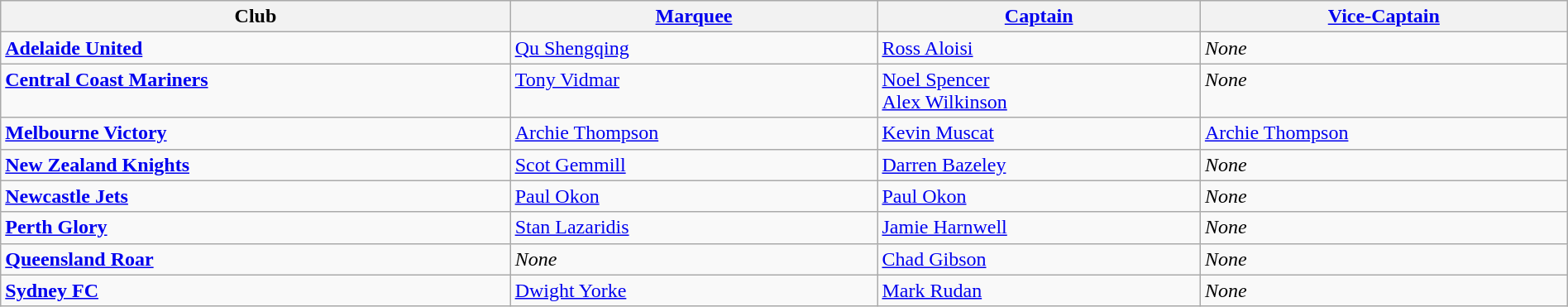<table class="wikitable" style="width:100%">
<tr>
<th>Club</th>
<th><a href='#'>Marquee</a></th>
<th><a href='#'>Captain</a></th>
<th><a href='#'>Vice-Captain</a></th>
</tr>
<tr style="vertical-align:top;">
<td><strong><a href='#'>Adelaide United</a></strong></td>
<td> <a href='#'>Qu Shengqing</a></td>
<td> <a href='#'>Ross Aloisi</a></td>
<td><em>None</em></td>
</tr>
<tr style="vertical-align:top;">
<td><strong><a href='#'>Central Coast Mariners</a></strong></td>
<td> <a href='#'>Tony Vidmar</a></td>
<td> <a href='#'>Noel Spencer</a> <br> <a href='#'>Alex Wilkinson</a></td>
<td><em>None</em></td>
</tr>
<tr style="vertical-align:top;">
<td><strong><a href='#'>Melbourne Victory</a></strong></td>
<td> <a href='#'>Archie Thompson</a></td>
<td> <a href='#'>Kevin Muscat</a></td>
<td> <a href='#'>Archie Thompson</a></td>
</tr>
<tr style="vertical-align:top;">
<td><strong><a href='#'>New Zealand Knights</a></strong></td>
<td> <a href='#'>Scot Gemmill</a></td>
<td> <a href='#'>Darren Bazeley</a></td>
<td><em>None</em></td>
</tr>
<tr style="vertical-align:top;">
<td><strong><a href='#'>Newcastle Jets</a></strong></td>
<td> <a href='#'>Paul Okon</a></td>
<td> <a href='#'>Paul Okon</a></td>
<td><em>None</em></td>
</tr>
<tr style="vertical-align:top;">
<td><strong><a href='#'>Perth Glory</a></strong></td>
<td> <a href='#'>Stan Lazaridis</a></td>
<td> <a href='#'>Jamie Harnwell</a></td>
<td><em>None</em></td>
</tr>
<tr style="vertical-align:top;">
<td><strong><a href='#'>Queensland Roar</a></strong></td>
<td><em>None</em></td>
<td> <a href='#'>Chad Gibson</a></td>
<td><em>None</em></td>
</tr>
<tr style="vertical-align:top;">
<td><strong><a href='#'>Sydney FC</a></strong></td>
<td> <a href='#'>Dwight Yorke</a></td>
<td> <a href='#'>Mark Rudan</a></td>
<td><em>None</em></td>
</tr>
</table>
